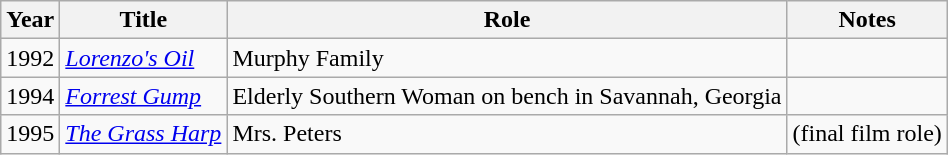<table class="wikitable">
<tr>
<th>Year</th>
<th>Title</th>
<th>Role</th>
<th>Notes</th>
</tr>
<tr>
<td>1992</td>
<td><em><a href='#'>Lorenzo's Oil</a></em></td>
<td>Murphy Family</td>
<td></td>
</tr>
<tr>
<td>1994</td>
<td><em><a href='#'>Forrest Gump</a></em></td>
<td>Elderly Southern Woman on bench in Savannah, Georgia</td>
<td></td>
</tr>
<tr>
<td>1995</td>
<td><em><a href='#'>The Grass Harp</a></em></td>
<td>Mrs. Peters</td>
<td>(final film role)</td>
</tr>
</table>
